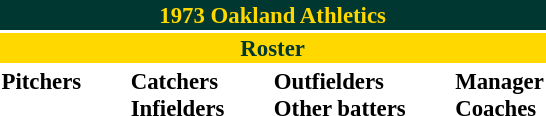<table class="toccolours" style="font-size: 95%;">
<tr>
<th colspan="10" style="background-color: #003831; color: #FFD800; text-align: center;">1973 Oakland Athletics</th>
</tr>
<tr>
<td colspan="10" style="background-color: #FFD800; color: #003831; text-align: center;"><strong>Roster</strong></td>
</tr>
<tr>
<td valign="top"><strong>Pitchers</strong><br>










</td>
<td width="25px"></td>
<td valign="top"><strong>Catchers</strong><br>


<strong>Infielders</strong>














</td>
<td width="25px"></td>
<td valign="top"><strong>Outfielders</strong><br>







<strong>Other batters</strong>

</td>
<td width="25px"></td>
<td valign="top"><strong>Manager</strong><br>
<strong>Coaches</strong>



</td>
</tr>
</table>
